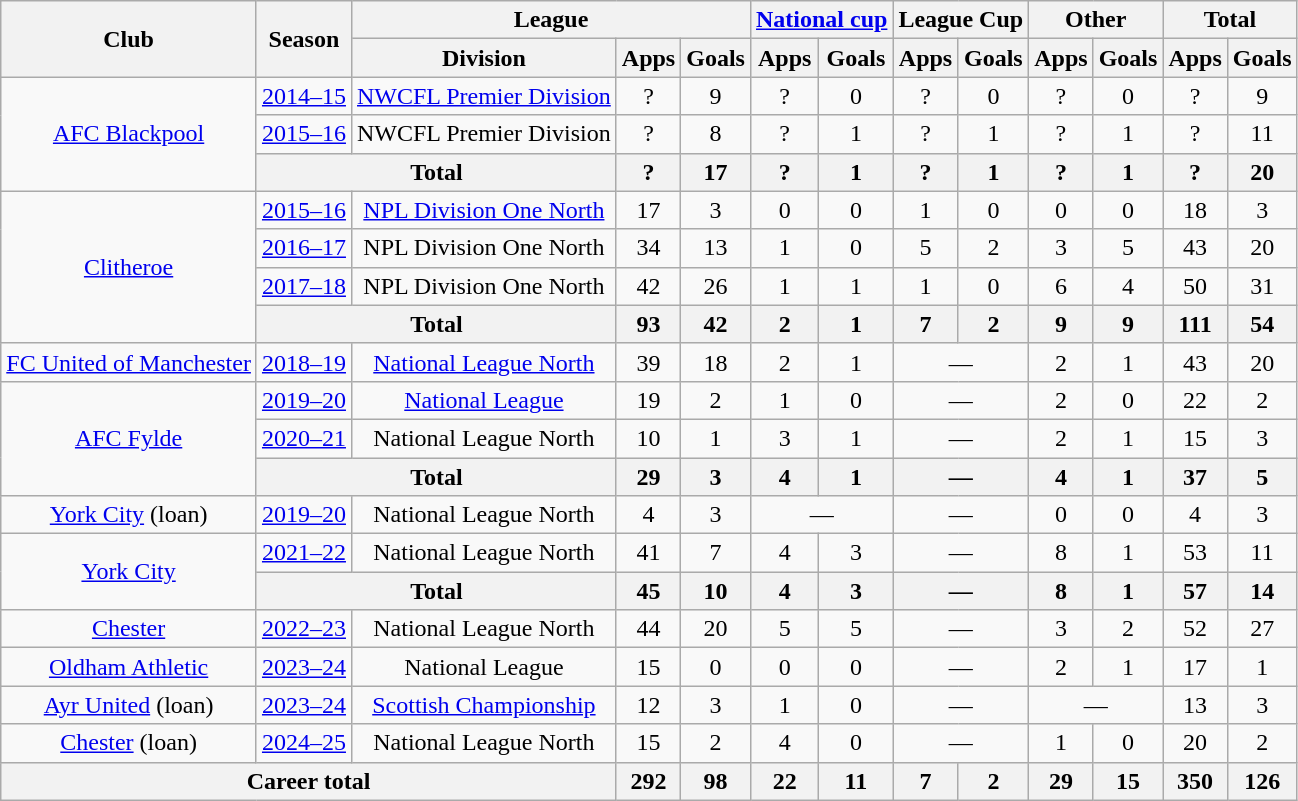<table class="wikitable" style="text-align: center">
<tr>
<th rowspan="2">Club</th>
<th rowspan="2">Season</th>
<th colspan="3">League</th>
<th colspan="2"><a href='#'>National cup</a></th>
<th colspan="2">League Cup</th>
<th colspan="2">Other</th>
<th colspan="2">Total</th>
</tr>
<tr>
<th>Division</th>
<th>Apps</th>
<th>Goals</th>
<th>Apps</th>
<th>Goals</th>
<th>Apps</th>
<th>Goals</th>
<th>Apps</th>
<th>Goals</th>
<th>Apps</th>
<th>Goals</th>
</tr>
<tr>
<td rowspan="3"><a href='#'>AFC Blackpool</a></td>
<td><a href='#'>2014–15</a></td>
<td><a href='#'>NWCFL Premier Division</a></td>
<td>?</td>
<td>9</td>
<td>?</td>
<td>0</td>
<td>?</td>
<td>0</td>
<td>?</td>
<td>0</td>
<td>?</td>
<td>9</td>
</tr>
<tr>
<td><a href='#'>2015–16</a></td>
<td>NWCFL Premier Division</td>
<td>?</td>
<td>8</td>
<td>?</td>
<td>1</td>
<td>?</td>
<td>1</td>
<td>?</td>
<td>1</td>
<td>?</td>
<td>11</td>
</tr>
<tr>
<th colspan="2">Total</th>
<th>?</th>
<th>17</th>
<th>?</th>
<th>1</th>
<th>?</th>
<th>1</th>
<th>?</th>
<th>1</th>
<th>?</th>
<th>20</th>
</tr>
<tr>
<td rowspan="4"><a href='#'>Clitheroe</a></td>
<td><a href='#'>2015–16</a></td>
<td><a href='#'>NPL Division One North</a></td>
<td>17</td>
<td>3</td>
<td>0</td>
<td>0</td>
<td>1</td>
<td>0</td>
<td>0</td>
<td>0</td>
<td>18</td>
<td>3</td>
</tr>
<tr>
<td><a href='#'>2016–17</a></td>
<td>NPL Division One North</td>
<td>34</td>
<td>13</td>
<td>1</td>
<td>0</td>
<td>5</td>
<td>2</td>
<td>3</td>
<td>5</td>
<td>43</td>
<td>20</td>
</tr>
<tr>
<td><a href='#'>2017–18</a></td>
<td>NPL Division One North</td>
<td>42</td>
<td>26</td>
<td>1</td>
<td>1</td>
<td>1</td>
<td>0</td>
<td>6</td>
<td>4</td>
<td>50</td>
<td>31</td>
</tr>
<tr>
<th colspan="2">Total</th>
<th>93</th>
<th>42</th>
<th>2</th>
<th>1</th>
<th>7</th>
<th>2</th>
<th>9</th>
<th>9</th>
<th>111</th>
<th>54</th>
</tr>
<tr>
<td><a href='#'>FC United of Manchester</a></td>
<td><a href='#'>2018–19</a></td>
<td><a href='#'>National League North</a></td>
<td>39</td>
<td>18</td>
<td>2</td>
<td>1</td>
<td colspan="2">—</td>
<td>2</td>
<td>1</td>
<td>43</td>
<td>20</td>
</tr>
<tr>
<td rowspan="3"><a href='#'>AFC Fylde</a></td>
<td><a href='#'>2019–20</a></td>
<td><a href='#'>National League</a></td>
<td>19</td>
<td>2</td>
<td>1</td>
<td>0</td>
<td colspan="2">—</td>
<td>2</td>
<td>0</td>
<td>22</td>
<td>2</td>
</tr>
<tr>
<td><a href='#'>2020–21</a></td>
<td>National League North</td>
<td>10</td>
<td>1</td>
<td>3</td>
<td>1</td>
<td colspan="2">—</td>
<td>2</td>
<td>1</td>
<td>15</td>
<td>3</td>
</tr>
<tr>
<th colspan="2">Total</th>
<th>29</th>
<th>3</th>
<th>4</th>
<th>1</th>
<th colspan="2">—</th>
<th>4</th>
<th>1</th>
<th>37</th>
<th>5</th>
</tr>
<tr>
<td><a href='#'>York City</a> (loan)</td>
<td><a href='#'>2019–20</a></td>
<td>National League North</td>
<td>4</td>
<td>3</td>
<td colspan="2">—</td>
<td colspan="2">—</td>
<td>0</td>
<td>0</td>
<td>4</td>
<td>3</td>
</tr>
<tr>
<td rowspan="2"><a href='#'>York City</a></td>
<td><a href='#'>2021–22</a></td>
<td>National League North</td>
<td>41</td>
<td>7</td>
<td>4</td>
<td>3</td>
<td colspan="2">—</td>
<td>8</td>
<td>1</td>
<td>53</td>
<td>11</td>
</tr>
<tr>
<th colspan="2">Total</th>
<th>45</th>
<th>10</th>
<th>4</th>
<th>3</th>
<th colspan="2">—</th>
<th>8</th>
<th>1</th>
<th>57</th>
<th>14</th>
</tr>
<tr>
<td><a href='#'>Chester</a></td>
<td><a href='#'>2022–23</a></td>
<td>National League North</td>
<td>44</td>
<td>20</td>
<td>5</td>
<td>5</td>
<td colspan="2">—</td>
<td>3</td>
<td>2</td>
<td>52</td>
<td>27</td>
</tr>
<tr>
<td><a href='#'>Oldham Athletic</a></td>
<td><a href='#'>2023–24</a></td>
<td>National League</td>
<td>15</td>
<td>0</td>
<td>0</td>
<td>0</td>
<td colspan="2">—</td>
<td>2</td>
<td>1</td>
<td>17</td>
<td>1</td>
</tr>
<tr>
<td><a href='#'>Ayr United</a> (loan)</td>
<td><a href='#'>2023–24</a></td>
<td><a href='#'>Scottish Championship</a></td>
<td>12</td>
<td>3</td>
<td>1</td>
<td>0</td>
<td colspan="2">—</td>
<td colspan="2">—</td>
<td>13</td>
<td>3</td>
</tr>
<tr>
<td><a href='#'>Chester</a> (loan)</td>
<td><a href='#'>2024–25</a></td>
<td>National League North</td>
<td>15</td>
<td>2</td>
<td>4</td>
<td>0</td>
<td colspan="2">—</td>
<td>1</td>
<td>0</td>
<td>20</td>
<td>2</td>
</tr>
<tr>
<th colspan="3">Career total</th>
<th>292</th>
<th>98</th>
<th>22</th>
<th>11</th>
<th>7</th>
<th>2</th>
<th>29</th>
<th>15</th>
<th>350</th>
<th>126</th>
</tr>
</table>
